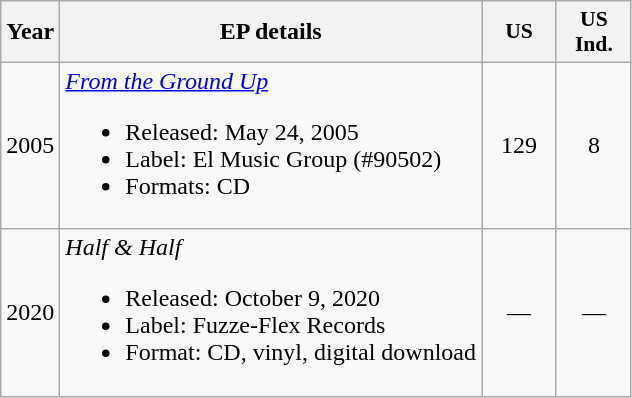<table class="wikitable">
<tr>
<th>Year</th>
<th>EP details</th>
<th style="width:3em;font-size:90%">US<br></th>
<th style="width:3em;font-size:90%">US<br>Ind.<br></th>
</tr>
<tr>
<td>2005</td>
<td align="left"><em><a href='#'>From the Ground Up</a></em><br><ul><li>Released: May 24, 2005</li><li>Label: El Music Group (#90502)</li><li>Formats: CD</li></ul></td>
<td align="center">129</td>
<td align="center">8</td>
</tr>
<tr>
<td>2020</td>
<td align="left"><em>Half & Half</em><br><ul><li>Released: October 9, 2020</li><li>Label: Fuzze-Flex Records</li><li>Format: CD, vinyl, digital download</li></ul></td>
<td align="center">—</td>
<td align="center">—</td>
</tr>
</table>
